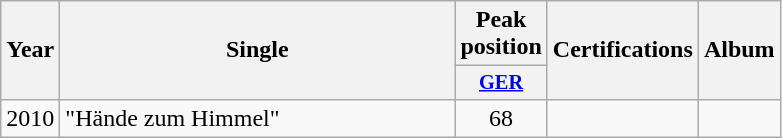<table class="wikitable plainrowheaders" style="text-align:center;">
<tr>
<th scope="col" rowspan="2">Year</th>
<th scope="col" rowspan="2" style="width:16em;">Single</th>
<th scope="col">Peak position</th>
<th scope="col" rowspan="2">Certifications</th>
<th scope="col" rowspan="2">Album</th>
</tr>
<tr>
<th scope="col" style="width:3em;font-size:85%;"><a href='#'>GER</a><br></th>
</tr>
<tr>
<td>2010</td>
<td style="text-align:left;">"Hände zum Himmel"</td>
<td>68</td>
<td style="text-align:left;"></td>
<td style="text-align:left;"></td>
</tr>
</table>
